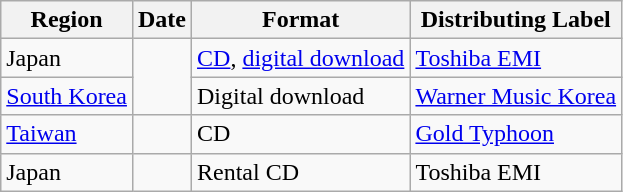<table class="wikitable">
<tr>
<th>Region</th>
<th>Date</th>
<th>Format</th>
<th>Distributing Label</th>
</tr>
<tr>
<td>Japan</td>
<td rowspan="2"></td>
<td><a href='#'>CD</a>, <a href='#'>digital download</a></td>
<td><a href='#'>Toshiba EMI</a></td>
</tr>
<tr>
<td><a href='#'>South Korea</a></td>
<td>Digital download</td>
<td rowspan="1"><a href='#'>Warner Music Korea</a></td>
</tr>
<tr>
<td><a href='#'>Taiwan</a></td>
<td></td>
<td>CD</td>
<td><a href='#'>Gold Typhoon</a></td>
</tr>
<tr>
<td>Japan</td>
<td></td>
<td>Rental CD</td>
<td>Toshiba EMI</td>
</tr>
</table>
